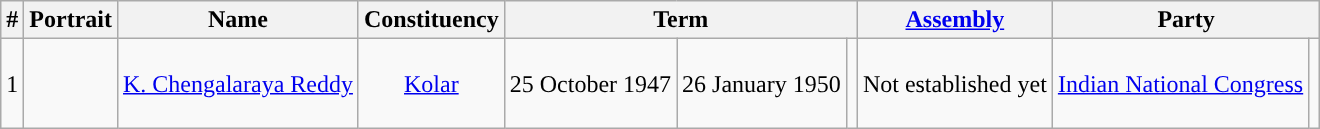<table class="wikitable" style="text-align:center">
<tr>
<th scope="col">#</th>
<th>Portrait</th>
<th scope="col">Name</th>
<th>Constituency</th>
<th colspan="3" scope="col">Term<br></th>
<th scope="col"><a href='#'>Assembly</a><br></th>
<th colspan="2" scope="col">Party</th>
</tr>
<tr style="height: 60px;">
<td>1</td>
<td></td>
<td><a href='#'>K. Chengalaraya Reddy</a></td>
<td><a href='#'>Kolar</a></td>
<td>25 October 1947</td>
<td>26 January 1950</td>
<td></td>
<td>Not established yet</td>
<td rowspan="3"><a href='#'>Indian National Congress</a></td>
<td rowspan="3" style="background-color: "></td>
</tr>
</table>
